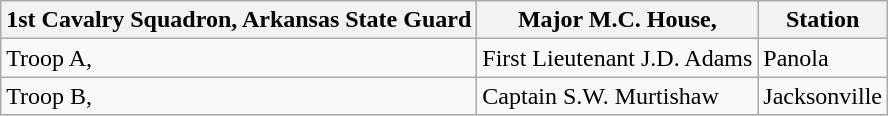<table class="wikitable">
<tr>
<th>1st Cavalry Squadron, Arkansas State Guard</th>
<th>Major M.C. House,</th>
<th>Station</th>
</tr>
<tr>
<td>Troop A,</td>
<td>First Lieutenant J.D. Adams</td>
<td>Panola</td>
</tr>
<tr>
<td>Troop B,</td>
<td>Captain S.W. Murtishaw</td>
<td>Jacksonville</td>
</tr>
</table>
